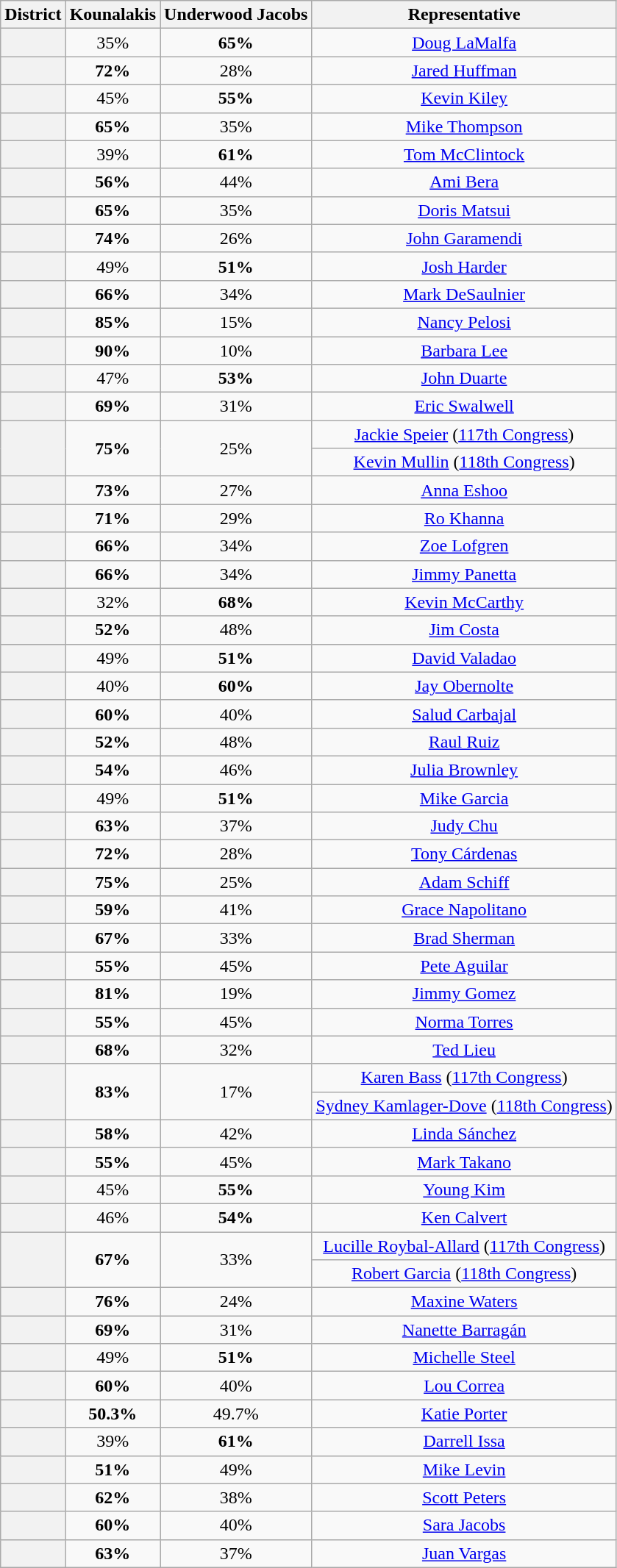<table class="wikitable sortable">
<tr>
<th>District</th>
<th>Kounalakis</th>
<th>Underwood Jacobs</th>
<th>Representative</th>
</tr>
<tr align=center>
<th></th>
<td>35%</td>
<td><strong>65%</strong></td>
<td><a href='#'>Doug LaMalfa</a></td>
</tr>
<tr align=center>
<th></th>
<td><strong>72%</strong></td>
<td>28%</td>
<td><a href='#'>Jared Huffman</a></td>
</tr>
<tr align=center>
<th></th>
<td>45%</td>
<td><strong>55%</strong></td>
<td><a href='#'>Kevin Kiley</a></td>
</tr>
<tr align=center>
<th></th>
<td><strong>65%</strong></td>
<td>35%</td>
<td><a href='#'>Mike Thompson</a></td>
</tr>
<tr align=center>
<th></th>
<td>39%</td>
<td><strong>61%</strong></td>
<td><a href='#'>Tom McClintock</a></td>
</tr>
<tr align=center>
<th></th>
<td><strong>56%</strong></td>
<td>44%</td>
<td><a href='#'>Ami Bera</a></td>
</tr>
<tr align=center>
<th></th>
<td><strong>65%</strong></td>
<td>35%</td>
<td><a href='#'>Doris Matsui</a></td>
</tr>
<tr align=center>
<th></th>
<td><strong>74%</strong></td>
<td>26%</td>
<td><a href='#'>John Garamendi</a></td>
</tr>
<tr align=center>
<th></th>
<td>49%</td>
<td><strong>51%</strong></td>
<td><a href='#'>Josh Harder</a></td>
</tr>
<tr align=center>
<th></th>
<td><strong>66%</strong></td>
<td>34%</td>
<td><a href='#'>Mark DeSaulnier</a></td>
</tr>
<tr align=center>
<th></th>
<td><strong>85%</strong></td>
<td>15%</td>
<td><a href='#'>Nancy Pelosi</a></td>
</tr>
<tr align=center>
<th></th>
<td><strong>90%</strong></td>
<td>10%</td>
<td><a href='#'>Barbara Lee</a></td>
</tr>
<tr align=center>
<th></th>
<td>47%</td>
<td><strong>53%</strong></td>
<td><a href='#'>John Duarte</a></td>
</tr>
<tr align=center>
<th></th>
<td><strong>69%</strong></td>
<td>31%</td>
<td><a href='#'>Eric Swalwell</a></td>
</tr>
<tr align=center>
<th rowspan=2 ></th>
<td rowspan=2><strong>75%</strong></td>
<td rowspan=2>25%</td>
<td><a href='#'>Jackie Speier</a> (<a href='#'>117th Congress</a>)</td>
</tr>
<tr align=center>
<td><a href='#'>Kevin Mullin</a> (<a href='#'>118th Congress</a>)</td>
</tr>
<tr align=center>
<th></th>
<td><strong>73%</strong></td>
<td>27%</td>
<td><a href='#'>Anna Eshoo</a></td>
</tr>
<tr align=center>
<th></th>
<td><strong>71%</strong></td>
<td>29%</td>
<td><a href='#'>Ro Khanna</a></td>
</tr>
<tr align=center>
<th></th>
<td><strong>66%</strong></td>
<td>34%</td>
<td><a href='#'>Zoe Lofgren</a></td>
</tr>
<tr align=center>
<th></th>
<td><strong>66%</strong></td>
<td>34%</td>
<td><a href='#'>Jimmy Panetta</a></td>
</tr>
<tr align=center>
<th></th>
<td>32%</td>
<td><strong>68%</strong></td>
<td><a href='#'>Kevin McCarthy</a></td>
</tr>
<tr align=center>
<th></th>
<td><strong>52%</strong></td>
<td>48%</td>
<td><a href='#'>Jim Costa</a></td>
</tr>
<tr align=center>
<th></th>
<td>49%</td>
<td><strong>51%</strong></td>
<td><a href='#'>David Valadao</a></td>
</tr>
<tr align=center>
<th></th>
<td>40%</td>
<td><strong>60%</strong></td>
<td><a href='#'>Jay Obernolte</a></td>
</tr>
<tr align=center>
<th></th>
<td><strong>60%</strong></td>
<td>40%</td>
<td><a href='#'>Salud Carbajal</a></td>
</tr>
<tr align=center>
<th></th>
<td><strong>52%</strong></td>
<td>48%</td>
<td><a href='#'>Raul Ruiz</a></td>
</tr>
<tr align=center>
<th></th>
<td><strong>54%</strong></td>
<td>46%</td>
<td><a href='#'>Julia Brownley</a></td>
</tr>
<tr align=center>
<th></th>
<td>49%</td>
<td><strong>51%</strong></td>
<td><a href='#'>Mike Garcia</a></td>
</tr>
<tr align=center>
<th></th>
<td><strong>63%</strong></td>
<td>37%</td>
<td><a href='#'>Judy Chu</a></td>
</tr>
<tr align=center>
<th></th>
<td><strong>72%</strong></td>
<td>28%</td>
<td><a href='#'>Tony Cárdenas</a></td>
</tr>
<tr align=center>
<th></th>
<td><strong>75%</strong></td>
<td>25%</td>
<td><a href='#'>Adam Schiff</a></td>
</tr>
<tr align=center>
<th></th>
<td><strong>59%</strong></td>
<td>41%</td>
<td><a href='#'>Grace Napolitano</a></td>
</tr>
<tr align=center>
<th></th>
<td><strong>67%</strong></td>
<td>33%</td>
<td><a href='#'>Brad Sherman</a></td>
</tr>
<tr align=center>
<th></th>
<td><strong>55%</strong></td>
<td>45%</td>
<td><a href='#'>Pete Aguilar</a></td>
</tr>
<tr align=center>
<th></th>
<td><strong>81%</strong></td>
<td>19%</td>
<td><a href='#'>Jimmy Gomez</a></td>
</tr>
<tr align=center>
<th></th>
<td><strong>55%</strong></td>
<td>45%</td>
<td><a href='#'>Norma Torres</a></td>
</tr>
<tr align=center>
<th></th>
<td><strong>68%</strong></td>
<td>32%</td>
<td><a href='#'>Ted Lieu</a></td>
</tr>
<tr align=center>
<th rowspan=2 ></th>
<td rowspan=2><strong>83%</strong></td>
<td rowspan=2>17%</td>
<td><a href='#'>Karen Bass</a> (<a href='#'>117th Congress</a>)</td>
</tr>
<tr align=center>
<td><a href='#'>Sydney Kamlager-Dove</a> (<a href='#'>118th Congress</a>)</td>
</tr>
<tr align=center>
<th></th>
<td><strong>58%</strong></td>
<td>42%</td>
<td><a href='#'>Linda Sánchez</a></td>
</tr>
<tr align=center>
<th></th>
<td><strong>55%</strong></td>
<td>45%</td>
<td><a href='#'>Mark Takano</a></td>
</tr>
<tr align=center>
<th></th>
<td>45%</td>
<td><strong>55%</strong></td>
<td><a href='#'>Young Kim</a></td>
</tr>
<tr align=center>
<th></th>
<td>46%</td>
<td><strong>54%</strong></td>
<td><a href='#'>Ken Calvert</a></td>
</tr>
<tr align=center>
<th rowspan=2 ></th>
<td rowspan=2><strong>67%</strong></td>
<td rowspan=2>33%</td>
<td><a href='#'>Lucille Roybal-Allard</a> (<a href='#'>117th Congress</a>)</td>
</tr>
<tr align=center>
<td><a href='#'>Robert Garcia</a> (<a href='#'>118th Congress</a>)</td>
</tr>
<tr align=center>
<th></th>
<td><strong>76%</strong></td>
<td>24%</td>
<td><a href='#'>Maxine Waters</a></td>
</tr>
<tr align=center>
<th></th>
<td><strong>69%</strong></td>
<td>31%</td>
<td><a href='#'>Nanette Barragán</a></td>
</tr>
<tr align=center>
<th></th>
<td>49%</td>
<td><strong>51%</strong></td>
<td><a href='#'>Michelle Steel</a></td>
</tr>
<tr align=center>
<th></th>
<td><strong>60%</strong></td>
<td>40%</td>
<td><a href='#'>Lou Correa</a></td>
</tr>
<tr align=center>
<th></th>
<td><strong>50.3%</strong></td>
<td>49.7%</td>
<td><a href='#'>Katie Porter</a></td>
</tr>
<tr align=center>
<th></th>
<td>39%</td>
<td><strong>61%</strong></td>
<td><a href='#'>Darrell Issa</a></td>
</tr>
<tr align=center>
<th></th>
<td><strong>51%</strong></td>
<td>49%</td>
<td><a href='#'>Mike Levin</a></td>
</tr>
<tr align=center>
<th></th>
<td><strong>62%</strong></td>
<td>38%</td>
<td><a href='#'>Scott Peters</a></td>
</tr>
<tr align=center>
<th></th>
<td><strong>60%</strong></td>
<td>40%</td>
<td><a href='#'>Sara Jacobs</a></td>
</tr>
<tr align=center>
<th></th>
<td><strong>63%</strong></td>
<td>37%</td>
<td><a href='#'>Juan Vargas</a></td>
</tr>
</table>
